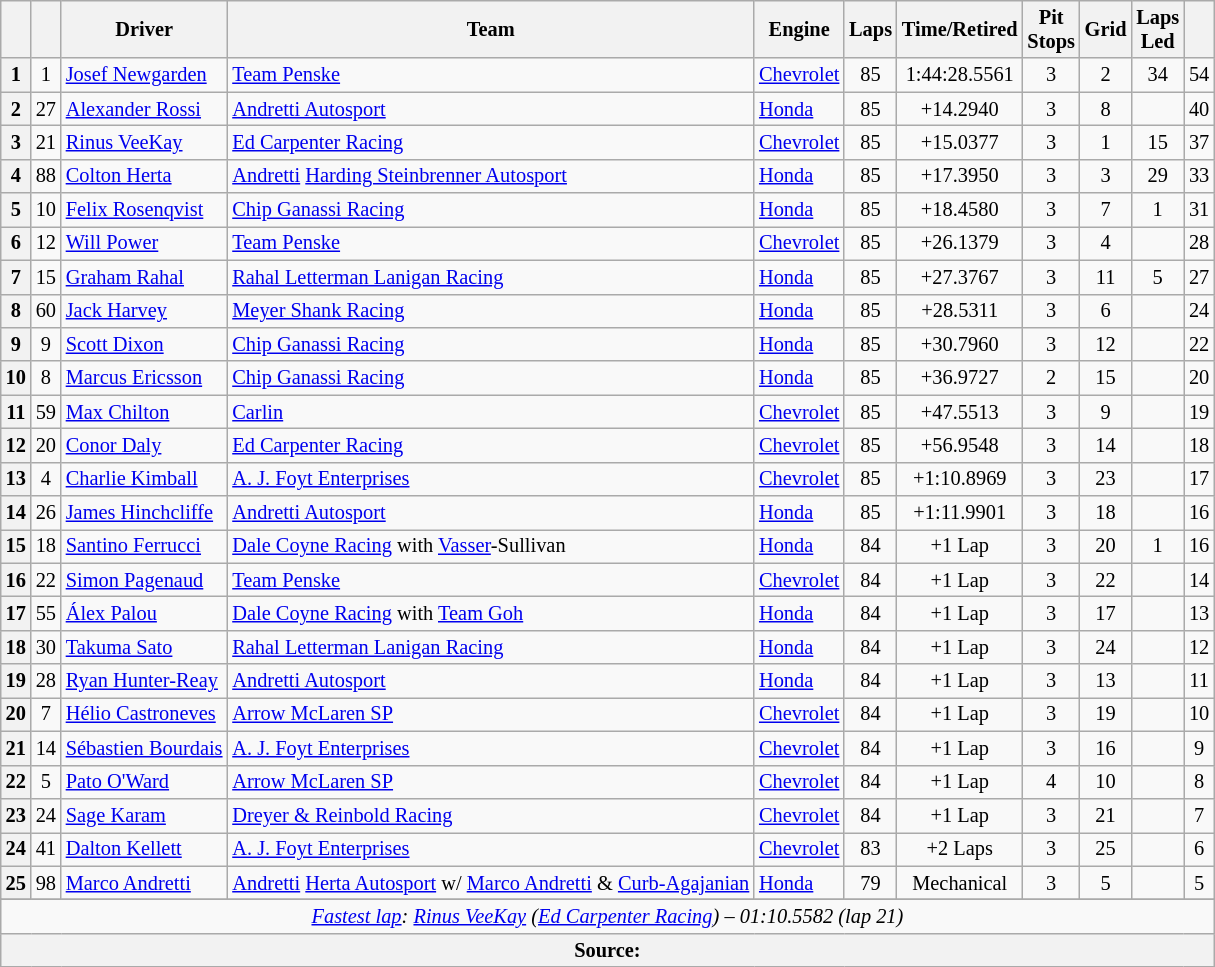<table class="wikitable sortable" style="font-size:85%;">
<tr>
<th scope="col"></th>
<th scope="col"></th>
<th scope="col">Driver</th>
<th scope="col">Team</th>
<th scope="col">Engine</th>
<th class="unsortable" scope="col">Laps</th>
<th class="unsortable" scope="col">Time/Retired</th>
<th scope="col">Pit<br>Stops</th>
<th scope="col">Grid</th>
<th scope="col">Laps<br>Led</th>
<th scope="col"></th>
</tr>
<tr>
<th>1</th>
<td align="center">1</td>
<td> <a href='#'>Josef Newgarden</a></td>
<td><a href='#'>Team Penske</a></td>
<td><a href='#'>Chevrolet</a></td>
<td align="center">85</td>
<td align="center">1:44:28.5561</td>
<td align="center">3</td>
<td align="center">2</td>
<td align="center">34</td>
<td align="center">54</td>
</tr>
<tr>
<th>2</th>
<td align="center">27</td>
<td> <a href='#'>Alexander Rossi</a></td>
<td><a href='#'>Andretti Autosport</a></td>
<td><a href='#'>Honda</a></td>
<td align="center">85</td>
<td align="center">+14.2940</td>
<td align="center">3</td>
<td align="center">8</td>
<td align="center"></td>
<td align="center">40</td>
</tr>
<tr>
<th>3</th>
<td align="center">21</td>
<td> <a href='#'>Rinus VeeKay</a> <strong></strong></td>
<td><a href='#'>Ed Carpenter Racing</a></td>
<td><a href='#'>Chevrolet</a></td>
<td align="center">85</td>
<td align="center">+15.0377</td>
<td align="center">3</td>
<td align="center">1</td>
<td align="center">15</td>
<td align="center">37</td>
</tr>
<tr>
<th>4</th>
<td align="center">88</td>
<td> <a href='#'>Colton Herta</a></td>
<td><a href='#'>Andretti</a> <a href='#'>Harding Steinbrenner Autosport</a></td>
<td><a href='#'>Honda</a></td>
<td align="center">85</td>
<td align="center">+17.3950</td>
<td align="center">3</td>
<td align="center">3</td>
<td align="center">29</td>
<td align="center">33</td>
</tr>
<tr>
<th>5</th>
<td align="center">10</td>
<td> <a href='#'>Felix Rosenqvist</a></td>
<td><a href='#'>Chip Ganassi Racing</a></td>
<td><a href='#'>Honda</a></td>
<td align="center">85</td>
<td align="center">+18.4580</td>
<td align="center">3</td>
<td align="center">7</td>
<td align="center">1</td>
<td align="center">31</td>
</tr>
<tr>
<th>6</th>
<td align="center">12</td>
<td> <a href='#'>Will Power</a> <strong></strong></td>
<td><a href='#'>Team Penske</a></td>
<td><a href='#'>Chevrolet</a></td>
<td align="center">85</td>
<td align="center">+26.1379</td>
<td align="center">3</td>
<td align="center">4</td>
<td align="center"></td>
<td align="center">28</td>
</tr>
<tr>
<th>7</th>
<td align="center">15</td>
<td> <a href='#'>Graham Rahal</a></td>
<td><a href='#'>Rahal Letterman Lanigan Racing</a></td>
<td><a href='#'>Honda</a></td>
<td align="center">85</td>
<td align="center">+27.3767</td>
<td align="center">3</td>
<td align="center">11</td>
<td align="center">5</td>
<td align="center">27</td>
</tr>
<tr>
<th>8</th>
<td align="center">60</td>
<td> <a href='#'>Jack Harvey</a></td>
<td><a href='#'>Meyer Shank Racing</a></td>
<td><a href='#'>Honda</a></td>
<td align="center">85</td>
<td align="center">+28.5311</td>
<td align="center">3</td>
<td align="center">6</td>
<td align="center"></td>
<td align="center">24</td>
</tr>
<tr>
<th>9</th>
<td align="center">9</td>
<td> <a href='#'>Scott Dixon</a> <strong></strong></td>
<td><a href='#'>Chip Ganassi Racing</a></td>
<td><a href='#'>Honda</a></td>
<td align="center">85</td>
<td align="center">+30.7960</td>
<td align="center">3</td>
<td align="center">12</td>
<td align="center"></td>
<td align="center">22</td>
</tr>
<tr>
<th>10</th>
<td align="center">8</td>
<td> <a href='#'>Marcus Ericsson</a></td>
<td><a href='#'>Chip Ganassi Racing</a></td>
<td><a href='#'>Honda</a></td>
<td align="center">85</td>
<td align="center">+36.9727</td>
<td align="center">2</td>
<td align="center">15</td>
<td align="center"></td>
<td align="center">20</td>
</tr>
<tr>
<th>11</th>
<td align="center">59</td>
<td> <a href='#'>Max Chilton</a></td>
<td><a href='#'>Carlin</a></td>
<td><a href='#'>Chevrolet</a></td>
<td align="center">85</td>
<td align="center">+47.5513</td>
<td align="center">3</td>
<td align="center">9</td>
<td align="center"></td>
<td align="center">19</td>
</tr>
<tr>
<th>12</th>
<td align="center">20</td>
<td> <a href='#'>Conor Daly</a></td>
<td><a href='#'>Ed Carpenter Racing</a></td>
<td><a href='#'>Chevrolet</a></td>
<td align="center">85</td>
<td align="center">+56.9548</td>
<td align="center">3</td>
<td align="center">14</td>
<td align="center"></td>
<td align="center">18</td>
</tr>
<tr>
<th>13</th>
<td align="center">4</td>
<td> <a href='#'>Charlie Kimball</a></td>
<td><a href='#'>A. J. Foyt Enterprises</a></td>
<td><a href='#'>Chevrolet</a></td>
<td align="center">85</td>
<td align="center">+1:10.8969</td>
<td align="center">3</td>
<td align="center">23</td>
<td align="center"></td>
<td align="center">17</td>
</tr>
<tr>
<th>14</th>
<td align="center">26</td>
<td> <a href='#'>James Hinchcliffe</a></td>
<td><a href='#'>Andretti Autosport</a></td>
<td><a href='#'>Honda</a></td>
<td align="center">85</td>
<td align="center">+1:11.9901</td>
<td align="center">3</td>
<td align="center">18</td>
<td align="center"></td>
<td align="center">16</td>
</tr>
<tr>
<th>15</th>
<td align="center">18</td>
<td> <a href='#'>Santino Ferrucci</a></td>
<td><a href='#'>Dale Coyne Racing</a> with <a href='#'>Vasser</a>-Sullivan</td>
<td><a href='#'>Honda</a></td>
<td align="center">84</td>
<td align="center">+1 Lap</td>
<td align="center">3</td>
<td align="center">20</td>
<td align="center">1</td>
<td align="center">16</td>
</tr>
<tr>
<th>16</th>
<td align="center">22</td>
<td> <a href='#'>Simon Pagenaud</a> <strong></strong></td>
<td><a href='#'>Team Penske</a></td>
<td><a href='#'>Chevrolet</a></td>
<td align="center">84</td>
<td align="center">+1 Lap</td>
<td align="center">3</td>
<td align="center">22</td>
<td align="center"></td>
<td align="center">14</td>
</tr>
<tr>
<th>17</th>
<td align="center">55</td>
<td> <a href='#'>Álex Palou</a> <strong></strong></td>
<td><a href='#'>Dale Coyne Racing</a> with <a href='#'>Team Goh</a></td>
<td><a href='#'>Honda</a></td>
<td align="center">84</td>
<td align="center">+1 Lap</td>
<td align="center">3</td>
<td align="center">17</td>
<td align="center"></td>
<td align="center">13</td>
</tr>
<tr>
<th>18</th>
<td align="center">30</td>
<td> <a href='#'>Takuma Sato</a></td>
<td><a href='#'>Rahal Letterman Lanigan Racing</a></td>
<td><a href='#'>Honda</a></td>
<td align="center">84</td>
<td align="center">+1 Lap</td>
<td align="center">3</td>
<td align="center">24</td>
<td align="center"></td>
<td align="center">12</td>
</tr>
<tr>
<th>19</th>
<td align="center">28</td>
<td> <a href='#'>Ryan Hunter-Reay</a></td>
<td><a href='#'>Andretti Autosport</a></td>
<td><a href='#'>Honda</a></td>
<td align="center">84</td>
<td align="center">+1 Lap</td>
<td align="center">3</td>
<td align="center">13</td>
<td align="center"></td>
<td align="center">11</td>
</tr>
<tr>
<th>20</th>
<td align="center">7</td>
<td> <a href='#'>Hélio Castroneves</a></td>
<td><a href='#'>Arrow McLaren SP</a></td>
<td><a href='#'>Chevrolet</a></td>
<td align="center">84</td>
<td align="center">+1 Lap</td>
<td align="center">3</td>
<td align="center">19</td>
<td align="center"></td>
<td align="center">10</td>
</tr>
<tr>
<th>21</th>
<td align="center">14</td>
<td> <a href='#'>Sébastien Bourdais</a></td>
<td><a href='#'>A. J. Foyt Enterprises</a></td>
<td><a href='#'>Chevrolet</a></td>
<td align="center">84</td>
<td align="center">+1 Lap</td>
<td align="center">3</td>
<td align="center">16</td>
<td align="center"></td>
<td align="center">9</td>
</tr>
<tr>
<th>22</th>
<td align="center">5</td>
<td> <a href='#'>Pato O'Ward</a></td>
<td><a href='#'>Arrow McLaren SP</a></td>
<td><a href='#'>Chevrolet</a></td>
<td align="center">84</td>
<td align="center">+1 Lap</td>
<td align="center">4</td>
<td align="center">10</td>
<td align="center"></td>
<td align="center">8</td>
</tr>
<tr>
<th>23</th>
<td align="center">24</td>
<td> <a href='#'>Sage Karam</a></td>
<td><a href='#'>Dreyer & Reinbold Racing</a></td>
<td><a href='#'>Chevrolet</a></td>
<td align="center">84</td>
<td align="center">+1 Lap</td>
<td align="center">3</td>
<td align="center">21</td>
<td align="center"></td>
<td align="center">7</td>
</tr>
<tr>
<th>24</th>
<td align="center">41</td>
<td> <a href='#'>Dalton Kellett</a> <strong></strong></td>
<td><a href='#'>A. J. Foyt Enterprises</a></td>
<td><a href='#'>Chevrolet</a></td>
<td align="center">83</td>
<td align="center">+2 Laps</td>
<td align="center">3</td>
<td align="center">25</td>
<td align="center"></td>
<td align="center">6</td>
</tr>
<tr>
<th>25</th>
<td align="center">98</td>
<td> <a href='#'>Marco Andretti</a></td>
<td><a href='#'>Andretti</a> <a href='#'>Herta Autosport</a> w/ <a href='#'>Marco Andretti</a> & <a href='#'>Curb-Agajanian</a></td>
<td><a href='#'>Honda</a></td>
<td align="center">79</td>
<td align="center">Mechanical</td>
<td align="center">3</td>
<td align="center">5</td>
<td align="center"></td>
<td align="center">5</td>
</tr>
<tr>
</tr>
<tr class="sortbottom">
<td colspan="11" style="text-align:center"><em><a href='#'>Fastest lap</a>:  <a href='#'>Rinus VeeKay</a> (<a href='#'>Ed Carpenter Racing</a>) – 01:10.5582 (lap 21)</em></td>
</tr>
<tr class="sortbottom">
<th colspan="11">Source:</th>
</tr>
</table>
